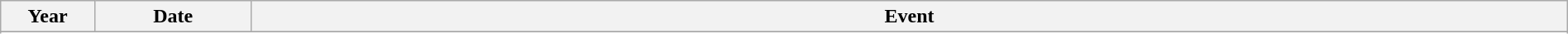<table class="wikitable" width="100%">
<tr>
<th style="width: 6%;">Year</th>
<th style="width: 10%;">Date</th>
<th>Event</th>
</tr>
<tr>
</tr>
<tr>
</tr>
</table>
